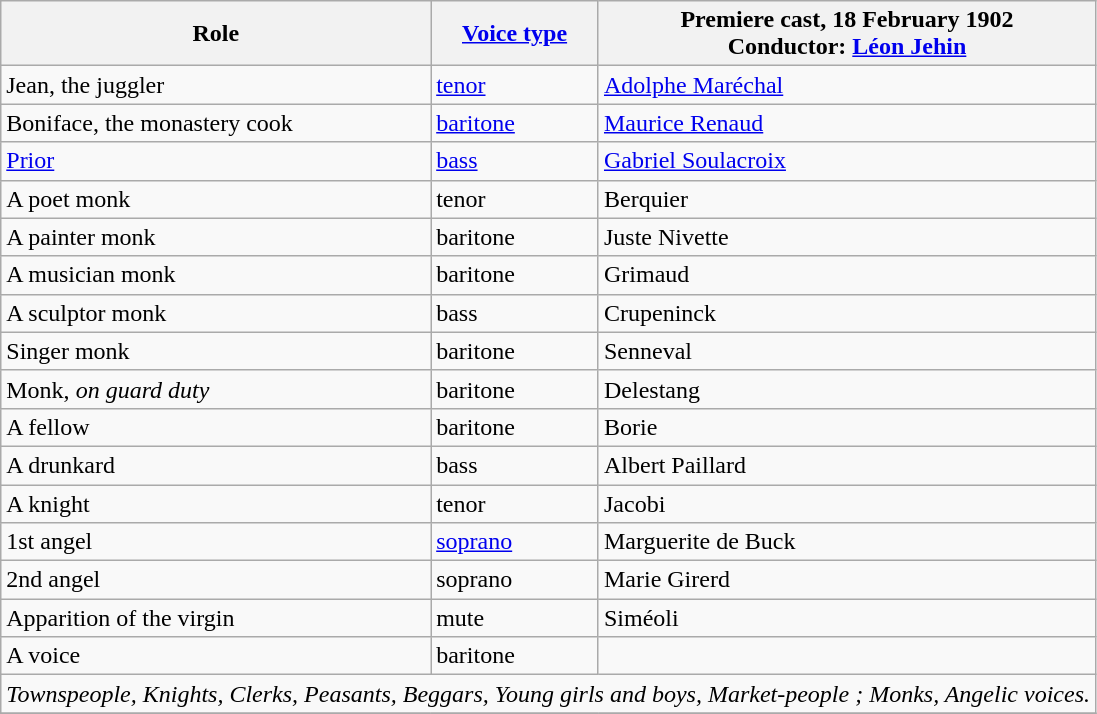<table class="wikitable">
<tr>
<th>Role</th>
<th><a href='#'>Voice type</a></th>
<th>Premiere cast, 18 February 1902<br>Conductor: <a href='#'>Léon Jehin</a></th>
</tr>
<tr>
<td>Jean, the juggler</td>
<td><a href='#'>tenor</a></td>
<td><a href='#'>Adolphe Maréchal</a></td>
</tr>
<tr>
<td>Boniface, the monastery cook</td>
<td><a href='#'>baritone</a></td>
<td><a href='#'>Maurice Renaud</a></td>
</tr>
<tr>
<td><a href='#'>Prior</a></td>
<td><a href='#'>bass</a></td>
<td><a href='#'>Gabriel Soulacroix</a></td>
</tr>
<tr>
<td>A poet monk</td>
<td>tenor</td>
<td>Berquier</td>
</tr>
<tr>
<td>A painter monk</td>
<td>baritone</td>
<td>Juste Nivette</td>
</tr>
<tr>
<td>A musician monk</td>
<td>baritone</td>
<td>Grimaud</td>
</tr>
<tr>
<td>A sculptor monk</td>
<td>bass</td>
<td>Crupeninck</td>
</tr>
<tr>
<td>Singer monk</td>
<td>baritone</td>
<td>Senneval</td>
</tr>
<tr>
<td>Monk, <em>on guard duty</em></td>
<td>baritone</td>
<td>Delestang</td>
</tr>
<tr>
<td>A fellow</td>
<td>baritone</td>
<td>Borie</td>
</tr>
<tr>
<td>A drunkard</td>
<td>bass</td>
<td>Albert Paillard</td>
</tr>
<tr>
<td>A knight</td>
<td>tenor</td>
<td>Jacobi</td>
</tr>
<tr>
<td>1st angel</td>
<td><a href='#'>soprano</a></td>
<td>Marguerite de Buck</td>
</tr>
<tr>
<td>2nd angel</td>
<td>soprano</td>
<td>Marie Girerd</td>
</tr>
<tr>
<td>Apparition of the virgin</td>
<td>mute</td>
<td>Siméoli</td>
</tr>
<tr>
<td>A voice</td>
<td>baritone</td>
<td></td>
</tr>
<tr>
<td colspan="3"><em>Townspeople, Knights, Clerks, Peasants, Beggars, Young girls and boys, Market-people ; Monks, Angelic voices.</em></td>
</tr>
<tr>
</tr>
</table>
